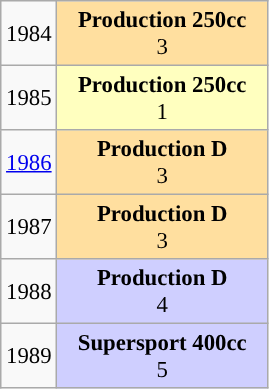<table class="wikitable" style="font-size: 95%;">
<tr>
<td>1984</td>
<td style="text-align:center; background:#ffdf9f; width:100pt;"><strong>Production 250cc</strong><br>3</td>
</tr>
<tr>
<td>1985</td>
<td style="text-align:center; background:#ffffbf; width:100pt;"><strong>Production 250cc</strong><br>1</td>
</tr>
<tr>
<td><a href='#'>1986</a></td>
<td style="text-align:center; background:#ffdf9f; width:100pt;"><strong>Production D</strong><br>3</td>
</tr>
<tr>
<td>1987</td>
<td style="text-align:center; background:#ffdf9f; width:100pt;"><strong>Production D</strong><br>3</td>
</tr>
<tr>
<td>1988</td>
<td style="text-align:center; background:#cfcfff; width:100pt;"><strong>Production D</strong><br>4</td>
</tr>
<tr>
<td>1989</td>
<td style="text-align:center; background:#cfcfff; width:100pt;"><strong>Supersport 400cc</strong><br>5</td>
</tr>
</table>
